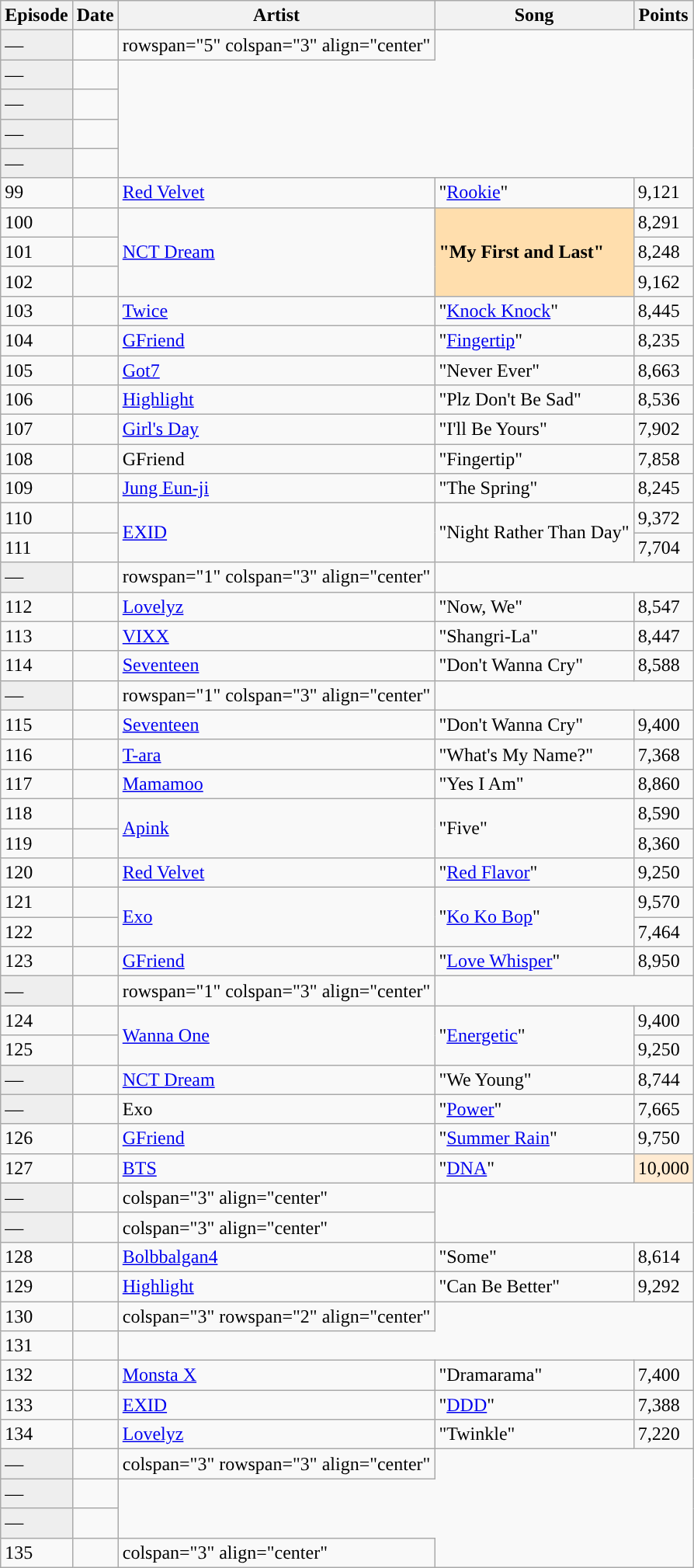<table class="sortable wikitable">
<tr>
<th>Episode</th>
<th>Date</th>
<th>Artist</th>
<th>Song</th>
<th>Points</th>
</tr>
<tr>
<td style="background:#eee;">—</td>
<td></td>
<td>rowspan="5" colspan="3" align="center" </td>
</tr>
<tr>
<td style="background:#eee;">—</td>
<td></td>
</tr>
<tr>
<td style="background:#eee;">—</td>
<td></td>
</tr>
<tr>
<td style="background:#eee;">—</td>
<td></td>
</tr>
<tr>
<td style="background:#eee;">—</td>
<td></td>
</tr>
<tr>
<td>99</td>
<td></td>
<td><a href='#'>Red Velvet</a></td>
<td>"<a href='#'>Rookie</a>"</td>
<td>9,121</td>
</tr>
<tr>
<td>100</td>
<td></td>
<td rowspan="3"><a href='#'>NCT Dream</a></td>
<td rowspan="3" style="font-weight: bold; background: navajowhite;">"My First and Last"</td>
<td>8,291</td>
</tr>
<tr>
<td>101</td>
<td></td>
<td>8,248</td>
</tr>
<tr>
<td>102</td>
<td></td>
<td>9,162</td>
</tr>
<tr>
<td>103</td>
<td></td>
<td><a href='#'>Twice</a></td>
<td>"<a href='#'>Knock Knock</a>"</td>
<td>8,445</td>
</tr>
<tr>
<td>104</td>
<td></td>
<td><a href='#'>GFriend</a></td>
<td>"<a href='#'>Fingertip</a>"</td>
<td>8,235</td>
</tr>
<tr>
<td>105</td>
<td></td>
<td><a href='#'>Got7</a></td>
<td>"Never Ever"</td>
<td>8,663</td>
</tr>
<tr>
<td>106</td>
<td></td>
<td><a href='#'>Highlight</a></td>
<td>"Plz Don't Be Sad"</td>
<td>8,536</td>
</tr>
<tr>
<td>107</td>
<td></td>
<td><a href='#'>Girl's Day</a></td>
<td>"I'll Be Yours"</td>
<td>7,902</td>
</tr>
<tr>
<td>108</td>
<td></td>
<td>GFriend</td>
<td>"Fingertip"</td>
<td>7,858</td>
</tr>
<tr>
<td>109</td>
<td></td>
<td><a href='#'>Jung Eun-ji</a></td>
<td>"The Spring"</td>
<td>8,245</td>
</tr>
<tr>
<td>110</td>
<td></td>
<td rowspan="2"><a href='#'>EXID</a></td>
<td rowspan="2">"Night Rather Than Day"</td>
<td>9,372</td>
</tr>
<tr>
<td>111</td>
<td></td>
<td>7,704</td>
</tr>
<tr>
<td style="background:#eee;">—</td>
<td></td>
<td>rowspan="1" colspan="3" align="center" </td>
</tr>
<tr>
<td>112</td>
<td></td>
<td><a href='#'>Lovelyz</a></td>
<td>"Now, We"</td>
<td>8,547</td>
</tr>
<tr>
<td>113</td>
<td></td>
<td><a href='#'>VIXX</a></td>
<td>"Shangri-La"</td>
<td>8,447</td>
</tr>
<tr>
<td>114</td>
<td></td>
<td><a href='#'>Seventeen</a></td>
<td>"Don't Wanna Cry"</td>
<td>8,588</td>
</tr>
<tr>
<td style="background:#eee;">—</td>
<td></td>
<td>rowspan="1" colspan="3" align="center" </td>
</tr>
<tr>
<td>115</td>
<td></td>
<td><a href='#'>Seventeen</a></td>
<td>"Don't Wanna Cry"</td>
<td>9,400</td>
</tr>
<tr>
<td>116</td>
<td></td>
<td><a href='#'>T-ara</a></td>
<td>"What's My Name?"</td>
<td>7,368</td>
</tr>
<tr>
<td>117</td>
<td></td>
<td><a href='#'>Mamamoo</a></td>
<td>"Yes I Am"</td>
<td>8,860</td>
</tr>
<tr>
<td>118</td>
<td></td>
<td rowspan="2"><a href='#'>Apink</a></td>
<td rowspan="2">"Five"</td>
<td>8,590</td>
</tr>
<tr>
<td>119</td>
<td></td>
<td>8,360</td>
</tr>
<tr>
<td>120</td>
<td></td>
<td><a href='#'>Red Velvet</a></td>
<td>"<a href='#'>Red Flavor</a>"</td>
<td>9,250</td>
</tr>
<tr>
<td>121</td>
<td></td>
<td rowspan="2"><a href='#'>Exo</a></td>
<td rowspan="2">"<a href='#'>Ko Ko Bop</a>"</td>
<td>9,570</td>
</tr>
<tr>
<td>122</td>
<td></td>
<td>7,464</td>
</tr>
<tr>
<td>123</td>
<td></td>
<td><a href='#'>GFriend</a></td>
<td>"<a href='#'>Love Whisper</a>"</td>
<td>8,950</td>
</tr>
<tr>
<td style="background:#eee;">—</td>
<td></td>
<td>rowspan="1" colspan="3" align="center" </td>
</tr>
<tr>
<td>124</td>
<td></td>
<td rowspan="2"><a href='#'>Wanna One</a></td>
<td rowspan="2">"<a href='#'>Energetic</a>"</td>
<td>9,400</td>
</tr>
<tr>
<td>125</td>
<td></td>
<td>9,250</td>
</tr>
<tr>
<td style="background:#eee;">—</td>
<td></td>
<td><a href='#'>NCT Dream</a></td>
<td>"We Young"</td>
<td>8,744</td>
</tr>
<tr>
<td style="background:#eee;">—</td>
<td></td>
<td>Exo</td>
<td>"<a href='#'>Power</a>"</td>
<td>7,665</td>
</tr>
<tr>
<td>126</td>
<td></td>
<td><a href='#'>GFriend</a></td>
<td>"<a href='#'>Summer Rain</a>"</td>
<td>9,750</td>
</tr>
<tr>
<td>127</td>
<td></td>
<td><a href='#'>BTS</a></td>
<td>"<a href='#'>DNA</a>"</td>
<td style='background: #ffebd2;'>10,000</td>
</tr>
<tr>
<td style="background:#eee;">—</td>
<td></td>
<td>colspan="3" align="center" </td>
</tr>
<tr>
<td style="background:#eee;">—</td>
<td></td>
<td>colspan="3"  align="center" </td>
</tr>
<tr>
<td>128</td>
<td></td>
<td><a href='#'>Bolbbalgan4</a></td>
<td>"Some"</td>
<td>8,614</td>
</tr>
<tr>
<td>129</td>
<td></td>
<td><a href='#'>Highlight</a></td>
<td>"Can Be Better"</td>
<td>9,292</td>
</tr>
<tr>
<td>130</td>
<td></td>
<td>colspan="3" rowspan="2" align="center" </td>
</tr>
<tr>
<td>131</td>
<td></td>
</tr>
<tr>
<td>132</td>
<td></td>
<td><a href='#'>Monsta X</a></td>
<td>"Dramarama"</td>
<td>7,400</td>
</tr>
<tr>
<td>133</td>
<td></td>
<td><a href='#'>EXID</a></td>
<td>"<a href='#'>DDD</a>"</td>
<td>7,388</td>
</tr>
<tr>
<td>134</td>
<td></td>
<td><a href='#'>Lovelyz</a></td>
<td>"Twinkle"</td>
<td>7,220</td>
</tr>
<tr>
<td style="background:#eee;">—</td>
<td></td>
<td>colspan="3" rowspan="3" align="center" </td>
</tr>
<tr>
<td style="background:#eee;">—</td>
<td></td>
</tr>
<tr>
<td style="background:#eee;">—</td>
<td></td>
</tr>
<tr>
<td>135</td>
<td></td>
<td>colspan="3" align="center" </td>
</tr>
</table>
